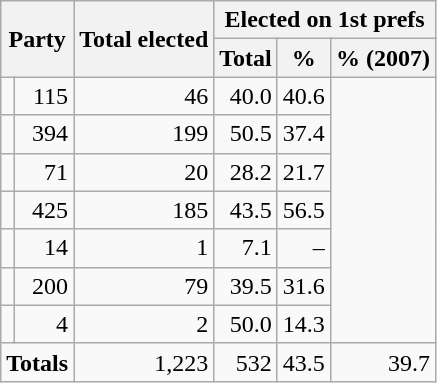<table class="wikitable" style="text-align:right;">
<tr>
<th rowspan="2" colspan="2">Party</th>
<th rowspan="2">Total elected</th>
<th colspan="3">Elected on 1st prefs</th>
</tr>
<tr>
<th>Total</th>
<th>%</th>
<th>% (2007)</th>
</tr>
<tr>
<td></td>
<td>115</td>
<td>46</td>
<td>40.0</td>
<td>40.6</td>
</tr>
<tr>
<td></td>
<td>394</td>
<td>199</td>
<td>50.5</td>
<td>37.4</td>
</tr>
<tr>
<td></td>
<td>71</td>
<td>20</td>
<td>28.2</td>
<td>21.7</td>
</tr>
<tr>
<td></td>
<td>425</td>
<td>185</td>
<td>43.5</td>
<td>56.5</td>
</tr>
<tr>
<td></td>
<td>14</td>
<td>1</td>
<td>7.1</td>
<td>–</td>
</tr>
<tr>
<td></td>
<td>200</td>
<td>79</td>
<td>39.5</td>
<td>31.6</td>
</tr>
<tr>
<td></td>
<td>4</td>
<td>2</td>
<td>50.0</td>
<td>14.3</td>
</tr>
<tr>
<td colspan="2" style="text-align:left;"><strong>Totals</strong></td>
<td>1,223</td>
<td>532</td>
<td>43.5</td>
<td>39.7</td>
</tr>
</table>
